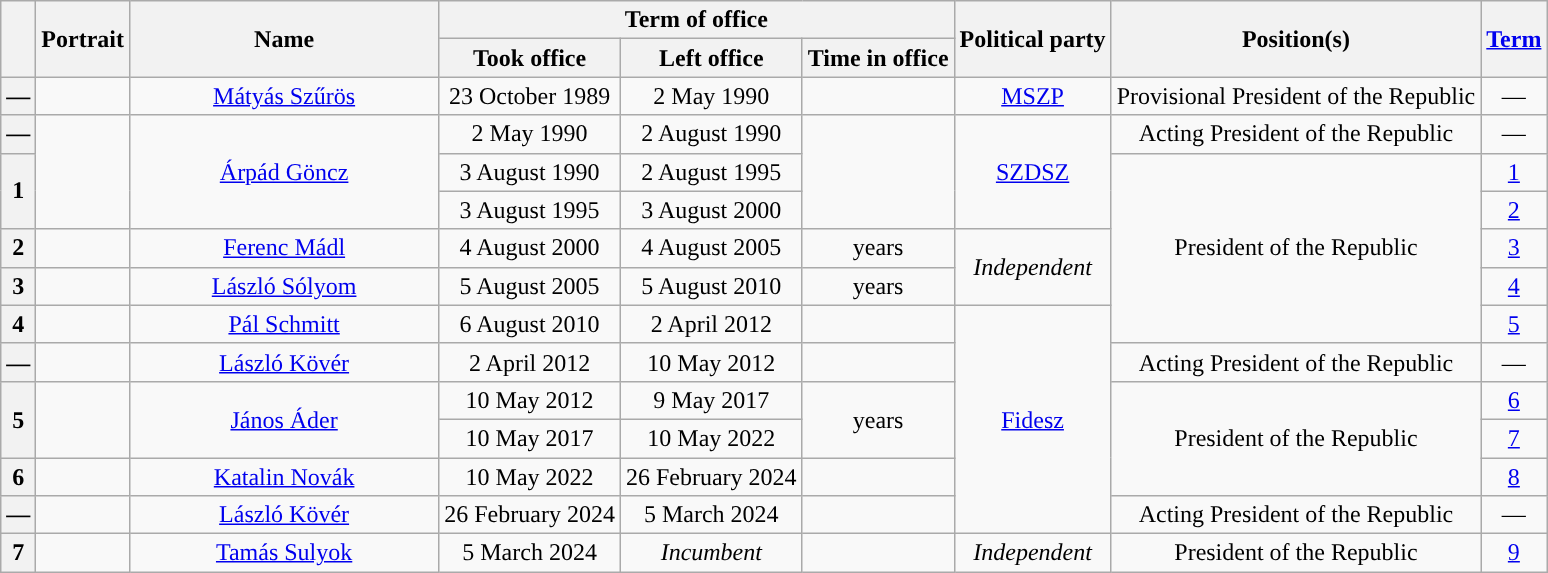<table class="wikitable" style="text-align:center;">
<tr>
<th rowspan=2></th>
<th rowspan=2>Portrait</th>
<th width=20% rowspan=2>Name<br></th>
<th colspan=3>Term of office</th>
<th rowspan=2>Political party</th>
<th rowspan=2>Position(s)</th>
<th rowspan=2><a href='#'>Term</a><br></th>
</tr>
<tr>
<th>Took office</th>
<th>Left office</th>
<th>Time in office</th>
</tr>
<tr>
<th style="background:">—</th>
<td></td>
<td><a href='#'>Mátyás Szűrös</a><br></td>
<td>23 October 1989</td>
<td>2 May 1990</td>
<td></td>
<td><a href='#'>MSZP</a></td>
<td>Provisional President of the Republic</td>
<td>—</td>
</tr>
<tr>
<th style="background-color:">—</th>
<td rowspan=3></td>
<td rowspan=3><a href='#'>Árpád Göncz</a><br></td>
<td>2 May 1990</td>
<td>2 August 1990</td>
<td rowspan=3></td>
<td rowspan=3><a href='#'>SZDSZ</a></td>
<td>Acting President of the Republic</td>
<td>—</td>
</tr>
<tr>
<th rowspan=2 style="background-color:">1</th>
<td>3 August 1990</td>
<td>2 August 1995</td>
<td rowspan=5>President of the Republic</td>
<td><a href='#'>1 </a></td>
</tr>
<tr>
<td>3 August 1995</td>
<td>3 August 2000</td>
<td><a href='#'>2 </a></td>
</tr>
<tr>
<th style="background:">2</th>
<td></td>
<td><a href='#'>Ferenc Mádl</a><br></td>
<td>4 August 2000</td>
<td>4 August 2005</td>
<td> years</td>
<td rowspan=2><em>Independent</em></td>
<td><a href='#'>3 </a></td>
</tr>
<tr>
<th style="background:">3</th>
<td></td>
<td><a href='#'>László Sólyom</a><br></td>
<td>5 August 2005</td>
<td>5 August 2010</td>
<td> years</td>
<td><a href='#'>4 </a></td>
</tr>
<tr>
<th style="background-color:">4</th>
<td></td>
<td><a href='#'>Pál Schmitt</a><br></td>
<td>6 August 2010</td>
<td>2 April 2012<br></td>
<td></td>
<td rowspan=6><a href='#'>Fidesz</a></td>
<td><a href='#'>5 </a></td>
</tr>
<tr>
<th style="background-color:">—</th>
<td></td>
<td><a href='#'>László Kövér</a><br></td>
<td>2 April 2012</td>
<td>10 May 2012</td>
<td></td>
<td>Acting President of the Republic</td>
<td>—</td>
</tr>
<tr>
<th rowspan=2 style="background-color:">5</th>
<td rowspan=2></td>
<td rowspan=2><a href='#'>János Áder</a><br></td>
<td>10 May 2012</td>
<td>9 May 2017</td>
<td rowspan=2> years</td>
<td rowspan=3>President of the Republic</td>
<td><a href='#'>6 </a></td>
</tr>
<tr>
<td>10 May 2017</td>
<td>10 May 2022</td>
<td><a href='#'>7 </a></td>
</tr>
<tr>
<th style="background-color:">6</th>
<td></td>
<td><a href='#'>Katalin Novák</a><br></td>
<td>10 May 2022</td>
<td>26 February 2024<br></td>
<td></td>
<td><a href='#'>8 </a></td>
</tr>
<tr>
<th style="background-color:">—</th>
<td></td>
<td><a href='#'>László Kövér</a><br></td>
<td>26 February 2024</td>
<td>5 March 2024</td>
<td></td>
<td>Acting President of the Republic</td>
<td>—</td>
</tr>
<tr>
<th style="background-color:">7</th>
<td></td>
<td><a href='#'>Tamás Sulyok</a><br></td>
<td>5 March 2024</td>
<td><em>Incumbent</em></td>
<td></td>
<td><em>Independent</em></td>
<td>President of the Republic</td>
<td><a href='#'>9 </a></td>
</tr>
</table>
